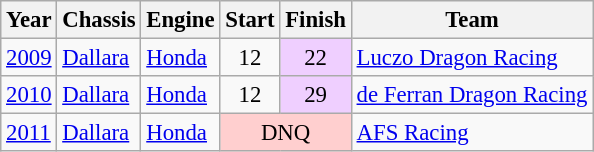<table class="wikitable" style="font-size: 95%;">
<tr>
<th>Year</th>
<th>Chassis</th>
<th>Engine</th>
<th>Start</th>
<th>Finish</th>
<th>Team</th>
</tr>
<tr>
<td><a href='#'>2009</a></td>
<td><a href='#'>Dallara</a></td>
<td><a href='#'>Honda</a></td>
<td align=center>12</td>
<td align=center style="background:#EFCFFF;">22</td>
<td><a href='#'>Luczo Dragon Racing</a></td>
</tr>
<tr>
<td><a href='#'>2010</a></td>
<td><a href='#'>Dallara</a></td>
<td><a href='#'>Honda</a></td>
<td align=center>12</td>
<td align=center style="background:#EFCFFF;">29</td>
<td><a href='#'>de Ferran Dragon Racing</a></td>
</tr>
<tr>
<td><a href='#'>2011</a></td>
<td><a href='#'>Dallara</a></td>
<td><a href='#'>Honda</a></td>
<td colspan=2 align=center style="background:#FFCFCF;">DNQ</td>
<td><a href='#'>AFS Racing</a></td>
</tr>
</table>
